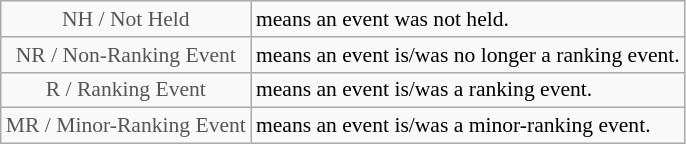<table class="wikitable" style="font-size:90%">
<tr>
<td style="text-align:center; color:#555555;" colspan="4">NH / Not Held</td>
<td>means an event was not held.</td>
</tr>
<tr>
<td style="text-align:center; color:#555555;" colspan="4">NR / Non-Ranking Event</td>
<td>means an event is/was no longer a ranking event.</td>
</tr>
<tr>
<td style="text-align:center; color:#555555;" colspan="4">R / Ranking Event</td>
<td>means an event is/was a ranking event.</td>
</tr>
<tr>
<td style="text-align:center; color:#555555;" colspan="4">MR / Minor-Ranking Event</td>
<td>means an event is/was a minor-ranking event.</td>
</tr>
</table>
